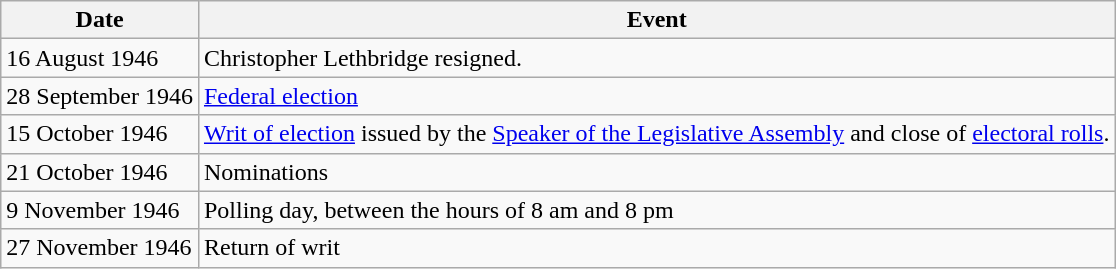<table class="wikitable">
<tr>
<th>Date</th>
<th>Event</th>
</tr>
<tr>
<td>16 August 1946</td>
<td>Christopher Lethbridge resigned.</td>
</tr>
<tr>
<td>28 September 1946</td>
<td><a href='#'>Federal election</a></td>
</tr>
<tr>
<td>15 October 1946</td>
<td><a href='#'>Writ of election</a> issued by the <a href='#'>Speaker of the Legislative Assembly</a>  and close of <a href='#'>electoral rolls</a>.</td>
</tr>
<tr>
<td>21 October 1946</td>
<td>Nominations</td>
</tr>
<tr>
<td>9 November 1946</td>
<td>Polling day, between the hours of 8 am and 8 pm</td>
</tr>
<tr>
<td>27 November 1946</td>
<td>Return of writ</td>
</tr>
</table>
